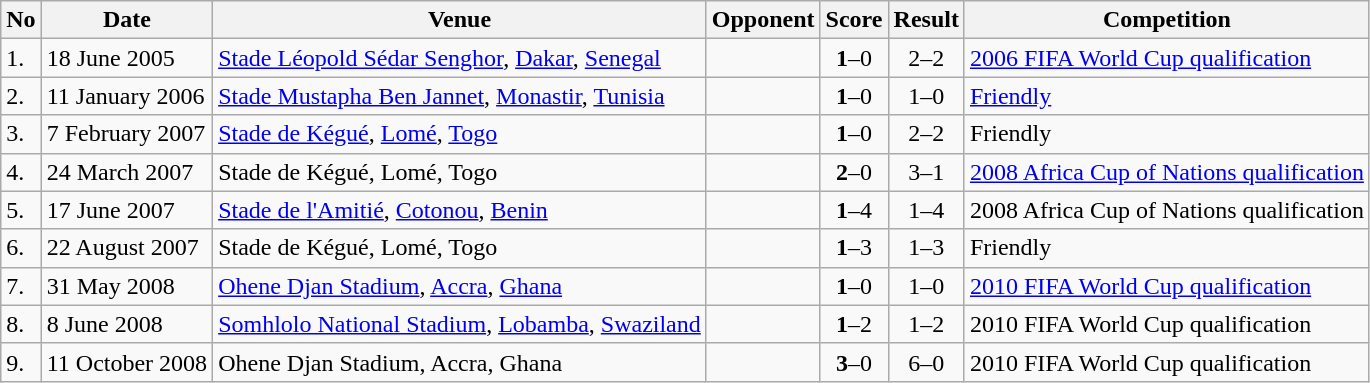<table class="wikitable" style="font-size:100%;">
<tr>
<th>No</th>
<th>Date</th>
<th>Venue</th>
<th>Opponent</th>
<th>Score</th>
<th>Result</th>
<th>Competition</th>
</tr>
<tr>
<td>1.</td>
<td>18 June 2005</td>
<td><a href='#'>Stade Léopold Sédar Senghor</a>, <a href='#'>Dakar</a>, <a href='#'>Senegal</a></td>
<td></td>
<td align=center><strong>1</strong>–0</td>
<td align=center>2–2</td>
<td><a href='#'>2006 FIFA World Cup qualification</a></td>
</tr>
<tr>
<td>2.</td>
<td>11 January 2006</td>
<td><a href='#'>Stade Mustapha Ben Jannet</a>, <a href='#'>Monastir</a>, <a href='#'>Tunisia</a></td>
<td></td>
<td align=center><strong>1</strong>–0</td>
<td align=center>1–0</td>
<td><a href='#'>Friendly</a></td>
</tr>
<tr>
<td>3.</td>
<td>7 February 2007</td>
<td><a href='#'>Stade de Kégué</a>, <a href='#'>Lomé</a>, <a href='#'>Togo</a></td>
<td></td>
<td align=center><strong>1</strong>–0</td>
<td align=center>2–2</td>
<td>Friendly</td>
</tr>
<tr>
<td>4.</td>
<td>24 March 2007</td>
<td>Stade de Kégué, Lomé, Togo</td>
<td></td>
<td align=center><strong>2</strong>–0</td>
<td align=center>3–1</td>
<td><a href='#'>2008 Africa Cup of Nations qualification</a></td>
</tr>
<tr>
<td>5.</td>
<td>17 June 2007</td>
<td><a href='#'>Stade de l'Amitié</a>, <a href='#'>Cotonou</a>, <a href='#'>Benin</a></td>
<td></td>
<td align=center><strong>1</strong>–4</td>
<td align=center>1–4</td>
<td>2008 Africa Cup of Nations qualification</td>
</tr>
<tr>
<td>6.</td>
<td>22 August 2007</td>
<td>Stade de Kégué, Lomé, Togo</td>
<td></td>
<td align=center><strong>1</strong>–3</td>
<td align=center>1–3</td>
<td>Friendly</td>
</tr>
<tr>
<td>7.</td>
<td>31 May 2008</td>
<td><a href='#'>Ohene Djan Stadium</a>, <a href='#'>Accra</a>, <a href='#'>Ghana</a></td>
<td></td>
<td align=center><strong>1</strong>–0</td>
<td align=center>1–0</td>
<td><a href='#'>2010 FIFA World Cup qualification</a></td>
</tr>
<tr>
<td>8.</td>
<td>8 June 2008</td>
<td><a href='#'>Somhlolo National Stadium</a>, <a href='#'>Lobamba</a>, <a href='#'>Swaziland</a></td>
<td></td>
<td align=center><strong>1</strong>–2</td>
<td align=center>1–2</td>
<td>2010 FIFA World Cup qualification</td>
</tr>
<tr>
<td>9.</td>
<td>11 October 2008</td>
<td>Ohene Djan Stadium, Accra, Ghana</td>
<td></td>
<td align=center><strong>3</strong>–0</td>
<td align=center>6–0</td>
<td>2010 FIFA World Cup qualification</td>
</tr>
</table>
